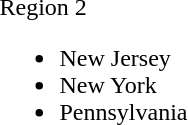<table>
<tr>
<td>Region 2<br><ul><li>New Jersey</li><li>New York</li><li>Pennsylvania</li></ul></td>
</tr>
</table>
